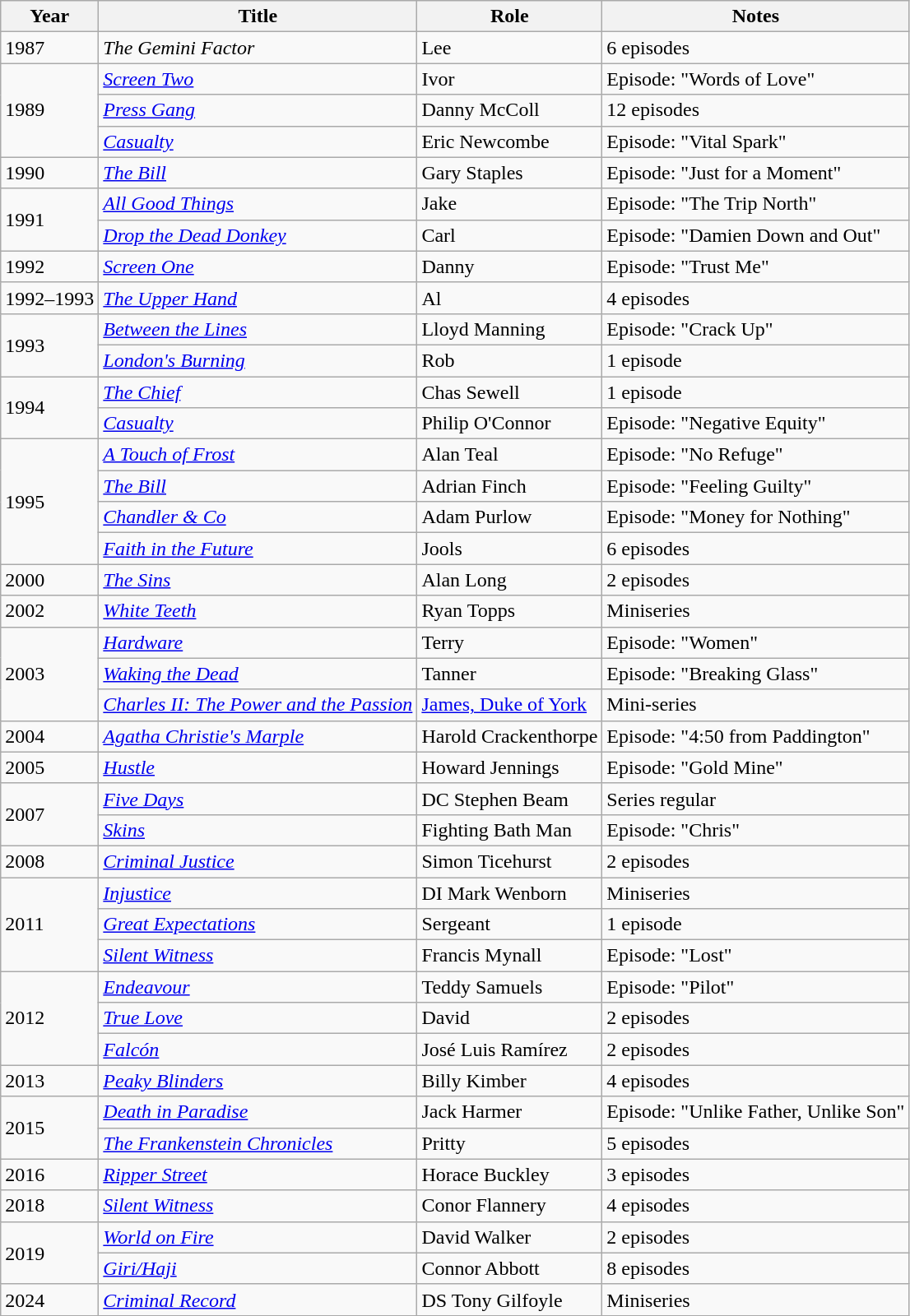<table class=wikitable>
<tr>
<th>Year</th>
<th>Title</th>
<th>Role</th>
<th>Notes</th>
</tr>
<tr>
<td>1987</td>
<td><em>The Gemini Factor</em></td>
<td>Lee</td>
<td>6 episodes</td>
</tr>
<tr>
<td rowspan="3">1989</td>
<td><em><a href='#'>Screen Two</a></em></td>
<td>Ivor</td>
<td>Episode: "Words of Love"</td>
</tr>
<tr>
<td><em><a href='#'>Press Gang</a></em></td>
<td>Danny McColl</td>
<td>12 episodes</td>
</tr>
<tr>
<td><em><a href='#'>Casualty</a></em></td>
<td>Eric Newcombe</td>
<td>Episode: "Vital Spark"</td>
</tr>
<tr>
<td>1990</td>
<td><em><a href='#'>The Bill</a></em></td>
<td>Gary Staples</td>
<td>Episode: "Just for a Moment"</td>
</tr>
<tr>
<td rowspan="2">1991</td>
<td><em><a href='#'>All Good Things</a></em></td>
<td>Jake</td>
<td>Episode: "The Trip North"</td>
</tr>
<tr>
<td><em><a href='#'>Drop the Dead Donkey</a></em></td>
<td>Carl</td>
<td>Episode: "Damien Down and Out"</td>
</tr>
<tr>
<td>1992</td>
<td><em><a href='#'>Screen One</a></em></td>
<td>Danny</td>
<td>Episode: "Trust Me"</td>
</tr>
<tr>
<td>1992–1993</td>
<td><em><a href='#'>The Upper Hand</a></em></td>
<td>Al</td>
<td>4 episodes</td>
</tr>
<tr>
<td rowspan="2">1993</td>
<td><em><a href='#'>Between the Lines</a></em></td>
<td>Lloyd Manning</td>
<td>Episode: "Crack Up"</td>
</tr>
<tr>
<td><em><a href='#'>London's Burning</a></em></td>
<td>Rob</td>
<td>1 episode</td>
</tr>
<tr>
<td rowspan="2">1994</td>
<td><em><a href='#'>The Chief</a></em></td>
<td>Chas Sewell</td>
<td>1 episode</td>
</tr>
<tr>
<td><em><a href='#'>Casualty</a></em></td>
<td>Philip O'Connor</td>
<td>Episode: "Negative Equity"</td>
</tr>
<tr>
<td rowspan="4">1995</td>
<td><em><a href='#'>A Touch of Frost</a></em></td>
<td>Alan Teal</td>
<td>Episode: "No Refuge"</td>
</tr>
<tr>
<td><em><a href='#'>The Bill</a></em></td>
<td>Adrian Finch</td>
<td>Episode: "Feeling Guilty"</td>
</tr>
<tr>
<td><em><a href='#'>Chandler & Co</a></em></td>
<td>Adam Purlow</td>
<td>Episode: "Money for Nothing"</td>
</tr>
<tr>
<td><em><a href='#'>Faith in the Future</a></em></td>
<td>Jools</td>
<td>6 episodes</td>
</tr>
<tr>
<td>2000</td>
<td><em><a href='#'>The Sins</a></em></td>
<td>Alan Long</td>
<td>2 episodes</td>
</tr>
<tr>
<td>2002</td>
<td><em><a href='#'>White Teeth</a></em></td>
<td>Ryan Topps</td>
<td>Miniseries</td>
</tr>
<tr>
<td rowspan="3">2003</td>
<td><em><a href='#'>Hardware</a></em></td>
<td>Terry</td>
<td>Episode: "Women"</td>
</tr>
<tr>
<td><em><a href='#'>Waking the Dead</a></em></td>
<td>Tanner</td>
<td>Episode: "Breaking Glass"</td>
</tr>
<tr>
<td><em><a href='#'>Charles II: The Power and the Passion</a></em></td>
<td><a href='#'>James, Duke of York</a></td>
<td>Mini-series</td>
</tr>
<tr>
<td>2004</td>
<td><em><a href='#'>Agatha Christie's Marple</a></em></td>
<td>Harold Crackenthorpe</td>
<td>Episode: "4:50 from Paddington"</td>
</tr>
<tr>
<td>2005</td>
<td><em><a href='#'>Hustle</a></em></td>
<td>Howard Jennings</td>
<td>Episode: "Gold Mine"</td>
</tr>
<tr>
<td rowspan="2">2007</td>
<td><em><a href='#'>Five Days</a></em></td>
<td>DC Stephen Beam</td>
<td>Series regular</td>
</tr>
<tr>
<td><em><a href='#'>Skins</a></em></td>
<td>Fighting Bath Man</td>
<td>Episode: "Chris"</td>
</tr>
<tr>
<td>2008</td>
<td><em><a href='#'>Criminal Justice</a></em></td>
<td>Simon Ticehurst</td>
<td>2 episodes</td>
</tr>
<tr>
<td rowspan="3">2011</td>
<td><em><a href='#'>Injustice</a></em></td>
<td>DI Mark Wenborn</td>
<td>Miniseries</td>
</tr>
<tr>
<td><em><a href='#'>Great Expectations</a></em></td>
<td>Sergeant</td>
<td>1 episode</td>
</tr>
<tr>
<td><em><a href='#'>Silent Witness</a></em></td>
<td>Francis Mynall</td>
<td>Episode: "Lost"</td>
</tr>
<tr>
<td rowspan="3">2012</td>
<td><em><a href='#'>Endeavour</a></em></td>
<td>Teddy Samuels</td>
<td>Episode: "Pilot"</td>
</tr>
<tr>
<td><em><a href='#'>True Love</a></em></td>
<td>David</td>
<td>2 episodes</td>
</tr>
<tr>
<td><em><a href='#'>Falcón</a></em></td>
<td>José Luis Ramírez</td>
<td>2 episodes</td>
</tr>
<tr>
<td>2013</td>
<td><em><a href='#'>Peaky Blinders</a></em></td>
<td>Billy Kimber</td>
<td>4 episodes</td>
</tr>
<tr>
<td rowspan="2">2015</td>
<td><em><a href='#'>Death in Paradise</a></em></td>
<td>Jack Harmer</td>
<td>Episode: "Unlike Father, Unlike Son"</td>
</tr>
<tr>
<td><em><a href='#'>The Frankenstein Chronicles</a></em></td>
<td>Pritty</td>
<td>5 episodes</td>
</tr>
<tr>
<td>2016</td>
<td><em><a href='#'>Ripper Street</a></em></td>
<td>Horace Buckley</td>
<td>3 episodes</td>
</tr>
<tr>
<td>2018</td>
<td><em><a href='#'>Silent Witness</a></em></td>
<td>Conor Flannery</td>
<td>4 episodes</td>
</tr>
<tr>
<td rowspan="2">2019</td>
<td><em><a href='#'>World on Fire</a></em></td>
<td>David Walker</td>
<td>2 episodes</td>
</tr>
<tr>
<td><em><a href='#'>Giri/Haji</a></em></td>
<td>Connor Abbott</td>
<td>8 episodes</td>
</tr>
<tr>
<td>2024</td>
<td><em><a href='#'>Criminal Record</a></em></td>
<td>DS Tony Gilfoyle</td>
<td>Miniseries</td>
</tr>
</table>
